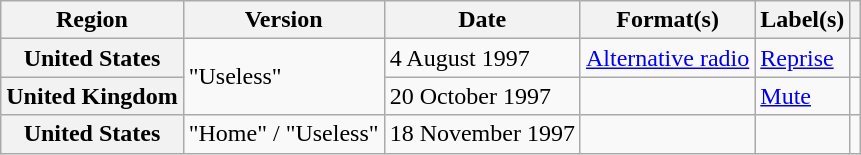<table class="wikitable plainrowheaders">
<tr>
<th scope="col">Region</th>
<th scope="col">Version</th>
<th scope="col">Date</th>
<th scope="col">Format(s)</th>
<th scope="col">Label(s)</th>
<th scope="col"></th>
</tr>
<tr>
<th scope="row">United States</th>
<td rowspan="2">"Useless"</td>
<td>4 August 1997</td>
<td><a href='#'>Alternative radio</a></td>
<td><a href='#'>Reprise</a></td>
<td></td>
</tr>
<tr>
<th scope="row">United Kingdom</th>
<td>20 October 1997</td>
<td></td>
<td><a href='#'>Mute</a></td>
<td></td>
</tr>
<tr>
<th scope="row">United States</th>
<td>"Home" / "Useless"</td>
<td>18 November 1997</td>
<td></td>
<td></td>
<td></td>
</tr>
</table>
